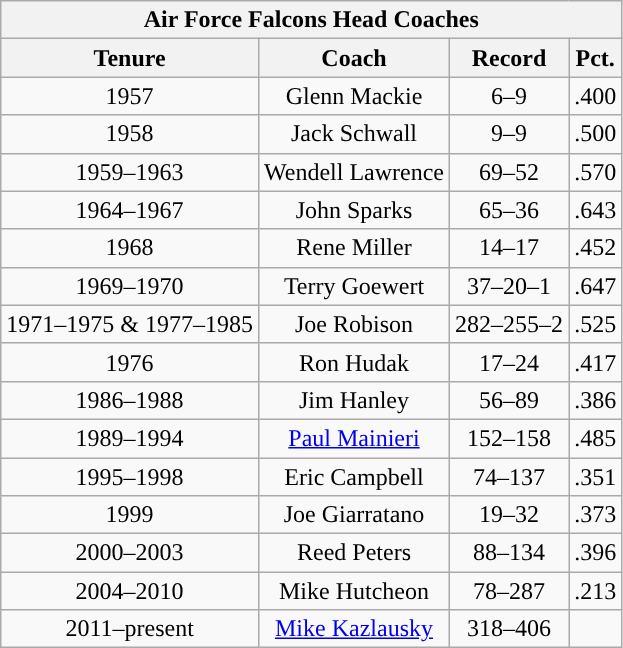<table class="wikitable" style="text-align:center">
<tr>
<th colspan=4>Air Force Falcons Head Coaches</th>
</tr>
<tr>
<th>Tenure</th>
<th>Coach</th>
<th>Record</th>
<th>Pct.</th>
</tr>
<tr>
<td>1957</td>
<td>Glenn Mackie</td>
<td>6–9</td>
<td>.400</td>
</tr>
<tr>
<td>1958</td>
<td>Jack Schwall</td>
<td>9–9</td>
<td>.500</td>
</tr>
<tr>
<td>1959–1963</td>
<td>Wendell Lawrence</td>
<td>69–52</td>
<td>.570</td>
</tr>
<tr>
<td>1964–1967</td>
<td>John Sparks</td>
<td>65–36</td>
<td>.643</td>
</tr>
<tr>
<td>1968</td>
<td>Rene Miller</td>
<td>14–17</td>
<td>.452</td>
</tr>
<tr>
<td>1969–1970</td>
<td>Terry Goewert</td>
<td>37–20–1</td>
<td>.647</td>
</tr>
<tr>
<td>1971–1975 & 1977–1985</td>
<td>Joe Robison</td>
<td>282–255–2</td>
<td>.525</td>
</tr>
<tr>
<td>1976</td>
<td>Ron Hudak</td>
<td>17–24</td>
<td>.417</td>
</tr>
<tr>
<td>1986–1988</td>
<td>Jim Hanley</td>
<td>56–89</td>
<td>.386</td>
</tr>
<tr>
<td>1989–1994</td>
<td><a href='#'>Paul Mainieri</a></td>
<td>152–158</td>
<td>.485</td>
</tr>
<tr>
<td>1995–1998</td>
<td>Eric Campbell</td>
<td>74–137</td>
<td>.351</td>
</tr>
<tr>
<td>1999</td>
<td>Joe Giarratano</td>
<td>19–32</td>
<td>.373</td>
</tr>
<tr>
<td>2000–2003</td>
<td>Reed Peters</td>
<td>88–134</td>
<td>.396</td>
</tr>
<tr>
<td>2004–2010</td>
<td>Mike Hutcheon</td>
<td>78–287</td>
<td>.213</td>
</tr>
<tr>
<td>2011–present</td>
<td><a href='#'>Mike Kazlausky</a></td>
<td>318–406</td>
<td></td>
</tr>
</table>
